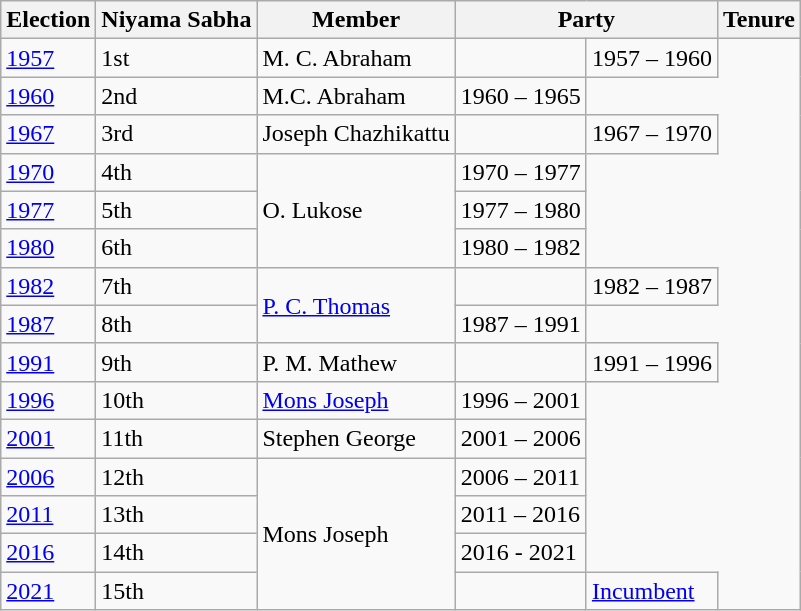<table class="wikitable sortable">
<tr>
<th>Election</th>
<th>Niyama Sabha</th>
<th>Member</th>
<th colspan="2">Party</th>
<th>Tenure</th>
</tr>
<tr>
<td><a href='#'>1957</a></td>
<td>1st</td>
<td>M. C. Abraham</td>
<td></td>
<td>1957 – 1960</td>
</tr>
<tr>
<td><a href='#'>1960</a></td>
<td>2nd</td>
<td>M.C. Abraham</td>
<td>1960 – 1965</td>
</tr>
<tr>
<td><a href='#'>1967</a></td>
<td>3rd</td>
<td>Joseph Chazhikattu</td>
<td></td>
<td>1967 – 1970</td>
</tr>
<tr>
<td><a href='#'>1970</a></td>
<td>4th</td>
<td rowspan="3">O. Lukose</td>
<td>1970 – 1977</td>
</tr>
<tr>
<td><a href='#'>1977</a></td>
<td>5th</td>
<td>1977 – 1980</td>
</tr>
<tr>
<td><a href='#'>1980</a></td>
<td>6th</td>
<td>1980 – 1982</td>
</tr>
<tr>
<td><a href='#'>1982</a></td>
<td>7th</td>
<td rowspan="2"><a href='#'>P. C. Thomas</a></td>
<td></td>
<td>1982 – 1987</td>
</tr>
<tr>
<td><a href='#'>1987</a></td>
<td>8th</td>
<td>1987 – 1991</td>
</tr>
<tr>
<td><a href='#'>1991</a></td>
<td>9th</td>
<td>P. M. Mathew</td>
<td></td>
<td>1991 – 1996</td>
</tr>
<tr>
<td><a href='#'>1996</a></td>
<td>10th</td>
<td><a href='#'>Mons Joseph</a></td>
<td>1996 – 2001</td>
</tr>
<tr>
<td><a href='#'>2001</a></td>
<td>11th</td>
<td>Stephen George</td>
<td>2001 – 2006</td>
</tr>
<tr>
<td><a href='#'>2006</a></td>
<td>12th</td>
<td rowspan="4">Mons Joseph</td>
<td>2006 – 2011</td>
</tr>
<tr>
<td><a href='#'>2011</a></td>
<td>13th</td>
<td>2011 – 2016</td>
</tr>
<tr>
<td><a href='#'>2016</a></td>
<td>14th</td>
<td>2016 - 2021</td>
</tr>
<tr>
<td><a href='#'>2021</a></td>
<td>15th</td>
<td></td>
<td><a href='#'>Incumbent</a></td>
</tr>
</table>
